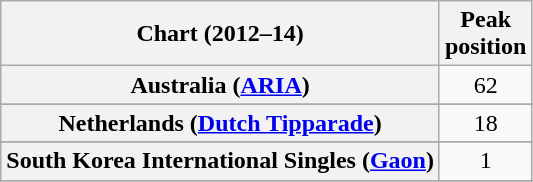<table class="wikitable plainrowheaders sortable" style="text-align:center">
<tr>
<th scope="col">Chart (2012–14)</th>
<th scope="col">Peak<br>position</th>
</tr>
<tr>
<th scope="row">Australia (<a href='#'>ARIA</a>)</th>
<td style="text-align:center;">62</td>
</tr>
<tr>
</tr>
<tr>
</tr>
<tr>
</tr>
<tr>
</tr>
<tr>
</tr>
<tr>
</tr>
<tr>
</tr>
<tr>
<th scope="row">Netherlands (<a href='#'>Dutch Tipparade</a>)</th>
<td>18</td>
</tr>
<tr>
</tr>
<tr>
<th scope="row">South Korea International Singles (<a href='#'>Gaon</a>)</th>
<td>1</td>
</tr>
<tr>
</tr>
<tr>
</tr>
<tr>
</tr>
<tr>
</tr>
<tr>
</tr>
<tr>
</tr>
</table>
